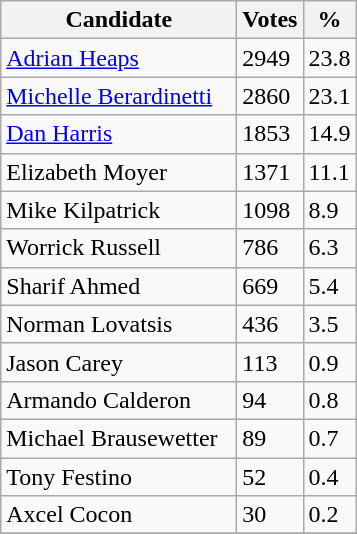<table class="wikitable">
<tr>
<th bgcolor="#DDDDFF" width="150px">Candidate</th>
<th bgcolor="#DDDDFF">Votes</th>
<th bgcolor="#DDDDFF">%</th>
</tr>
<tr>
<td><a href='#'>Adrian Heaps</a></td>
<td>2949</td>
<td>23.8</td>
</tr>
<tr>
<td><a href='#'>Michelle Berardinetti</a></td>
<td>2860</td>
<td>23.1</td>
</tr>
<tr>
<td><a href='#'>Dan Harris</a></td>
<td>1853</td>
<td>14.9</td>
</tr>
<tr>
<td>Elizabeth Moyer</td>
<td>1371</td>
<td>11.1</td>
</tr>
<tr>
<td>Mike Kilpatrick</td>
<td>1098</td>
<td>8.9</td>
</tr>
<tr>
<td>Worrick Russell</td>
<td>786</td>
<td>6.3</td>
</tr>
<tr>
<td>Sharif Ahmed</td>
<td>669</td>
<td>5.4</td>
</tr>
<tr>
<td>Norman Lovatsis</td>
<td>436</td>
<td>3.5</td>
</tr>
<tr>
<td>Jason Carey</td>
<td>113</td>
<td>0.9</td>
</tr>
<tr>
<td>Armando Calderon</td>
<td>94</td>
<td>0.8</td>
</tr>
<tr>
<td>Michael Brausewetter</td>
<td>89</td>
<td>0.7</td>
</tr>
<tr>
<td>Tony Festino</td>
<td>52</td>
<td>0.4</td>
</tr>
<tr>
<td>Axcel Cocon</td>
<td>30</td>
<td>0.2</td>
</tr>
<tr>
</tr>
</table>
